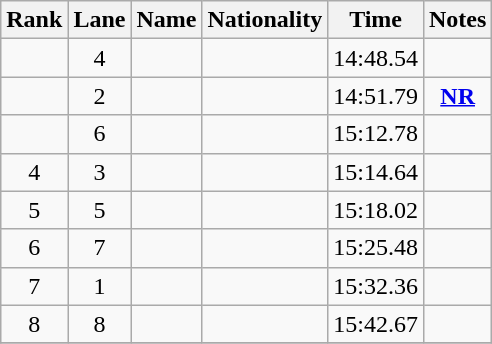<table class="wikitable sortable" style="text-align:center">
<tr>
<th>Rank</th>
<th>Lane</th>
<th>Name</th>
<th>Nationality</th>
<th>Time</th>
<th>Notes</th>
</tr>
<tr>
<td></td>
<td>4</td>
<td align=left></td>
<td align=left></td>
<td>14:48.54</td>
<td></td>
</tr>
<tr>
<td></td>
<td>2</td>
<td align=left></td>
<td align=left></td>
<td>14:51.79</td>
<td><strong><a href='#'>NR</a></strong></td>
</tr>
<tr>
<td></td>
<td>6</td>
<td align=left></td>
<td align=left></td>
<td>15:12.78</td>
<td></td>
</tr>
<tr>
<td>4</td>
<td>3</td>
<td align=left></td>
<td align=left></td>
<td>15:14.64</td>
<td></td>
</tr>
<tr>
<td>5</td>
<td>5</td>
<td align=left></td>
<td align=left></td>
<td>15:18.02</td>
<td></td>
</tr>
<tr>
<td>6</td>
<td>7</td>
<td align=left></td>
<td align=left></td>
<td>15:25.48</td>
<td></td>
</tr>
<tr>
<td>7</td>
<td>1</td>
<td align=left></td>
<td align=left></td>
<td>15:32.36</td>
<td></td>
</tr>
<tr>
<td>8</td>
<td>8</td>
<td align=left></td>
<td align=left></td>
<td>15:42.67</td>
<td></td>
</tr>
<tr>
</tr>
</table>
